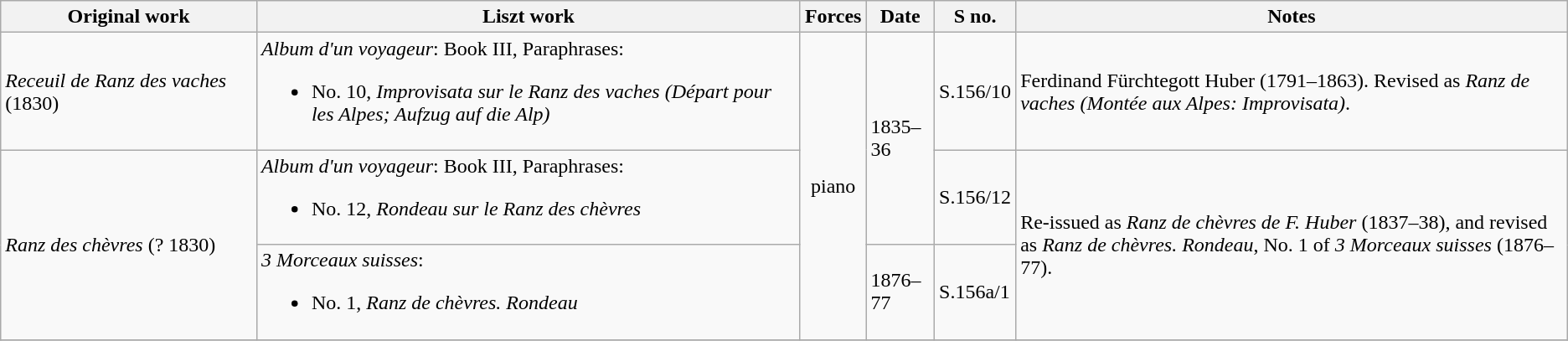<table class="wikitable">
<tr>
<th>Original work</th>
<th>Liszt work</th>
<th>Forces</th>
<th>Date</th>
<th>S no.</th>
<th>Notes</th>
</tr>
<tr>
<td><em>Receuil de Ranz des vaches</em> (1830)</td>
<td><em>Album d'un voyageur</em>: Book III, Paraphrases:<br><ul><li>No. 10, <em>Improvisata sur le Ranz des vaches (Départ pour les Alpes; Aufzug auf die Alp)</em></li></ul></td>
<td rowspan=3 style="text-align: center">piano</td>
<td rowspan=2>1835–36</td>
<td>S.156/10</td>
<td>Ferdinand Fürchtegott Huber (1791–1863).  Revised as <em>Ranz de vaches (Montée aux Alpes: Improvisata)</em>.</td>
</tr>
<tr>
<td rowspan=2><em>Ranz des chèvres</em> (? 1830)</td>
<td><em>Album d'un voyageur</em>: Book III, Paraphrases:<br><ul><li>No. 12, <em>Rondeau sur le Ranz des chèvres</em></li></ul></td>
<td>S.156/12</td>
<td rowspan=2>Re-issued as <em>Ranz de chèvres de F. Huber</em> (1837–38), and revised as <em>Ranz de chèvres. Rondeau</em>, No. 1 of <em>3 Morceaux suisses</em> (1876–77).</td>
</tr>
<tr>
<td><em>3 Morceaux suisses</em>:<br><ul><li>No. 1, <em>Ranz de chèvres. Rondeau</em></li></ul></td>
<td>1876–77</td>
<td>S.156a/1</td>
</tr>
<tr>
</tr>
</table>
